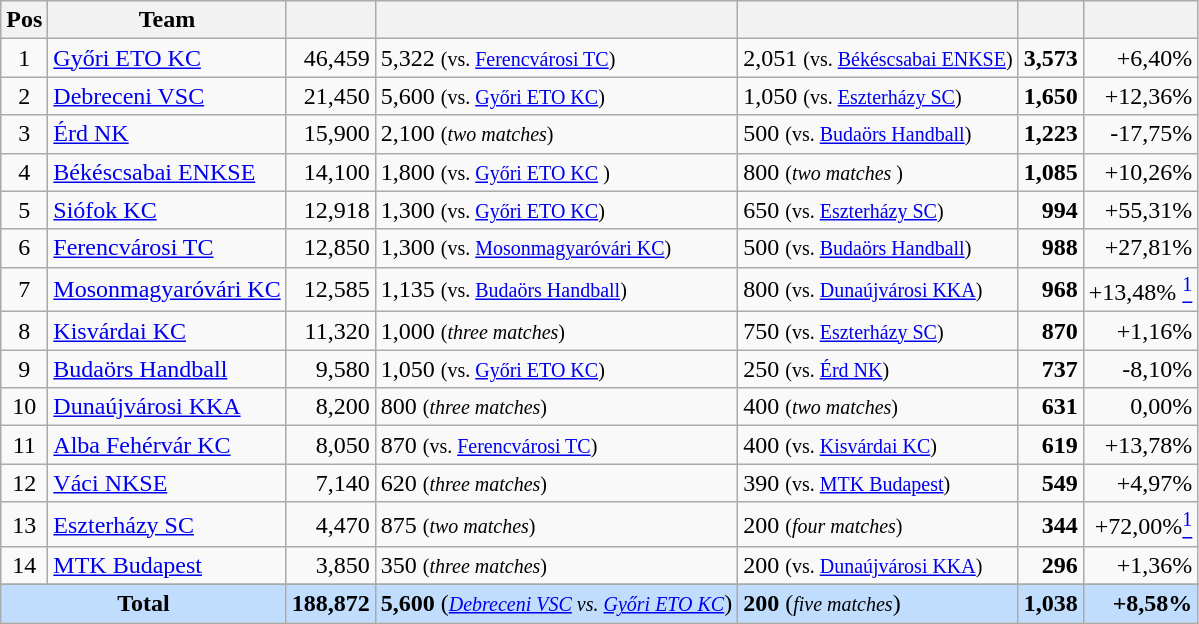<table class="wikitable" style="text-align:right">
<tr>
<th>Pos</th>
<th>Team</th>
<th></th>
<th></th>
<th></th>
<th></th>
<th></th>
</tr>
<tr>
<td align="center">1</td>
<td align="left"><a href='#'>Győri ETO KC</a></td>
<td> 46,459</td>
<td align="left">5,322 <small>(vs. <a href='#'>Ferencvárosi TC</a>)</small></td>
<td align="left">2,051 <small>(vs. <a href='#'>Békéscsabai ENKSE</a>)</small></td>
<td><strong>3,573</strong></td>
<td>+6,40%</td>
</tr>
<tr>
<td align="center">2</td>
<td align="left"><a href='#'>Debreceni VSC</a></td>
<td> 21,450</td>
<td align="left">5,600 <small>(vs. <a href='#'>Győri ETO KC</a>)</small></td>
<td align="left">1,050 <small>(vs. <a href='#'>Eszterházy SC</a>)</small></td>
<td><strong>1,650</strong></td>
<td>+12,36%</td>
</tr>
<tr>
<td align="center">3</td>
<td align="left"><a href='#'>Érd NK</a></td>
<td> 15,900</td>
<td align="left">2,100 <small>(<em>two matches</em>)</small></td>
<td align="left">500 <small>(vs. <a href='#'>Budaörs Handball</a>)</small></td>
<td><strong>1,223</strong></td>
<td>-17,75%</td>
</tr>
<tr>
<td align="center">4</td>
<td align="left"><a href='#'>Békéscsabai ENKSE</a></td>
<td> 14,100</td>
<td align="left">1,800 <small>(vs. <a href='#'>Győri ETO KC</a> )</small></td>
<td align="left">800 <small>(<em>two matches</em> )</small></td>
<td><strong>1,085</strong></td>
<td>+10,26%</td>
</tr>
<tr>
<td align="center">5</td>
<td align="left"><a href='#'>Siófok KC</a></td>
<td> 12,918</td>
<td align="left">1,300 <small>(vs. <a href='#'>Győri ETO KC</a>)</small></td>
<td align="left">650 <small>(vs. <a href='#'>Eszterházy SC</a>)</small></td>
<td><strong>994</strong></td>
<td>+55,31%</td>
</tr>
<tr>
<td align="center">6</td>
<td align="left"><a href='#'>Ferencvárosi TC</a></td>
<td> 12,850</td>
<td align="left">1,300 <small>(vs. <a href='#'>Mosonmagyaróvári KC</a>)</small></td>
<td align="left">500 <small>(vs. <a href='#'>Budaörs Handball</a>)</small></td>
<td><strong>988</strong></td>
<td>+27,81%</td>
</tr>
<tr>
<td align="center">7</td>
<td align="left"><a href='#'>Mosonmagyaróvári KC</a></td>
<td> 12,585</td>
<td align="left">1,135 <small>(vs. <a href='#'>Budaörs Handball</a>)</small></td>
<td align="left">800 <small>(vs. <a href='#'>Dunaújvárosi KKA</a>)</small></td>
<td><strong>968</strong></td>
<td>+13,48% <a href='#'><sup>1</sup></a></td>
</tr>
<tr>
<td align="center">8</td>
<td align="left"><a href='#'>Kisvárdai KC</a></td>
<td> 11,320</td>
<td align="left">1,000 <small>(<em>three matches</em>)</small></td>
<td align="left">750 <small>(vs. <a href='#'>Eszterházy SC</a>)</small></td>
<td><strong>870</strong></td>
<td>+1,16%</td>
</tr>
<tr>
<td align="center">9</td>
<td align="left"><a href='#'>Budaörs Handball</a></td>
<td> 9,580</td>
<td align="left">1,050 <small>(vs. <a href='#'>Győri ETO KC</a>)</small></td>
<td align="left">250 <small>(vs. <a href='#'>Érd NK</a>)</small></td>
<td><strong>737</strong></td>
<td>-8,10%</td>
</tr>
<tr>
<td align="center">10</td>
<td align="left"><a href='#'>Dunaújvárosi KKA</a></td>
<td> 8,200</td>
<td align="left">800 <small>(<em>three matches</em>)</small></td>
<td align="left">400 <small>(<em>two matches</em>)</small></td>
<td><strong>631</strong></td>
<td>0,00%</td>
</tr>
<tr>
<td align="center">11</td>
<td align="left"><a href='#'>Alba Fehérvár KC</a></td>
<td> 8,050</td>
<td align="left">870 <small>(vs. <a href='#'>Ferencvárosi TC</a>)</small></td>
<td align="left">400 <small>(vs. <a href='#'>Kisvárdai KC</a>)</small></td>
<td><strong>619</strong></td>
<td>+13,78%</td>
</tr>
<tr>
<td align="center">12</td>
<td align="left"><a href='#'>Váci NKSE</a></td>
<td> 7,140</td>
<td align="left">620 <small>(<em>three matches</em>)</small></td>
<td align="left">390 <small>(vs. <a href='#'>MTK Budapest</a>)</small></td>
<td><strong>549</strong></td>
<td>+4,97%</td>
</tr>
<tr>
<td align="center">13</td>
<td align="left"><a href='#'>Eszterházy SC</a></td>
<td> 4,470</td>
<td align="left">875 <small>(<em>two matches</em>)</small></td>
<td align="left">200 <small>(<em>four matches</em>)</small></td>
<td><strong>344</strong></td>
<td>+72,00%<a href='#'><sup>1</sup></a></td>
</tr>
<tr>
<td align="center">14</td>
<td align="left"><a href='#'>MTK Budapest</a></td>
<td> 3,850</td>
<td align="left">350 <small>(<em>three matches</em>)</small></td>
<td align="left">200 <small>(vs. <a href='#'>Dunaújvárosi KKA</a>)</small></td>
<td><strong>296</strong></td>
<td>+1,36%</td>
</tr>
<tr>
</tr>
<tr bgcolor=#c1ddfd>
<td align=center colspan="2"><strong>Total</strong></td>
<td><strong>188,872</strong></td>
<td align="left"><strong>5,600</strong> (<small><em><a href='#'>Debreceni VSC</a> vs. <a href='#'>Győri ETO KC</a></em></small>)</td>
<td align="left"><strong>200</strong> (<small><em>five matches</em></small>)</td>
<td><strong>1,038</strong></td>
<td><strong>+8,58%</strong></td>
</tr>
</table>
